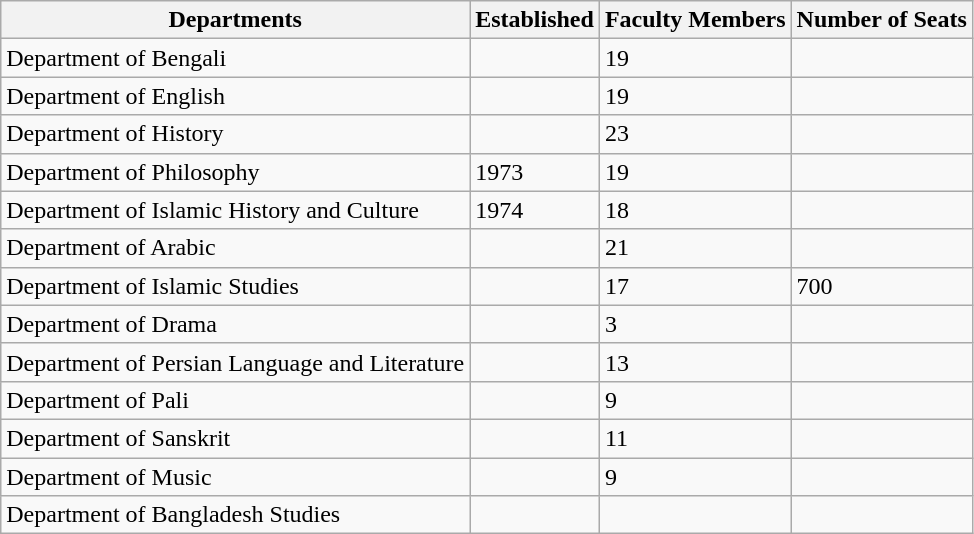<table class="wikitable sortable">
<tr>
<th>Departments</th>
<th>Established</th>
<th>Faculty Members</th>
<th>Number of Seats</th>
</tr>
<tr>
<td>Department of Bengali</td>
<td></td>
<td>19</td>
<td></td>
</tr>
<tr>
<td>Department of English</td>
<td></td>
<td>19</td>
<td></td>
</tr>
<tr>
<td>Department of History</td>
<td></td>
<td>23</td>
<td></td>
</tr>
<tr>
<td>Department of Philosophy</td>
<td>1973</td>
<td>19</td>
<td></td>
</tr>
<tr>
<td>Department of Islamic History and Culture</td>
<td>1974</td>
<td>18</td>
<td></td>
</tr>
<tr>
<td>Department of Arabic</td>
<td></td>
<td>21</td>
<td></td>
</tr>
<tr>
<td>Department of Islamic Studies</td>
<td></td>
<td>17</td>
<td>700</td>
</tr>
<tr>
<td>Department of Drama</td>
<td></td>
<td>3</td>
<td></td>
</tr>
<tr>
<td>Department of Persian Language and Literature</td>
<td></td>
<td>13</td>
<td></td>
</tr>
<tr>
<td>Department of Pali</td>
<td></td>
<td>9</td>
<td></td>
</tr>
<tr>
<td>Department of Sanskrit</td>
<td></td>
<td>11</td>
<td></td>
</tr>
<tr>
<td>Department of Music</td>
<td></td>
<td>9</td>
<td></td>
</tr>
<tr>
<td>Department of Bangladesh Studies</td>
<td></td>
<td></td>
<td></td>
</tr>
</table>
